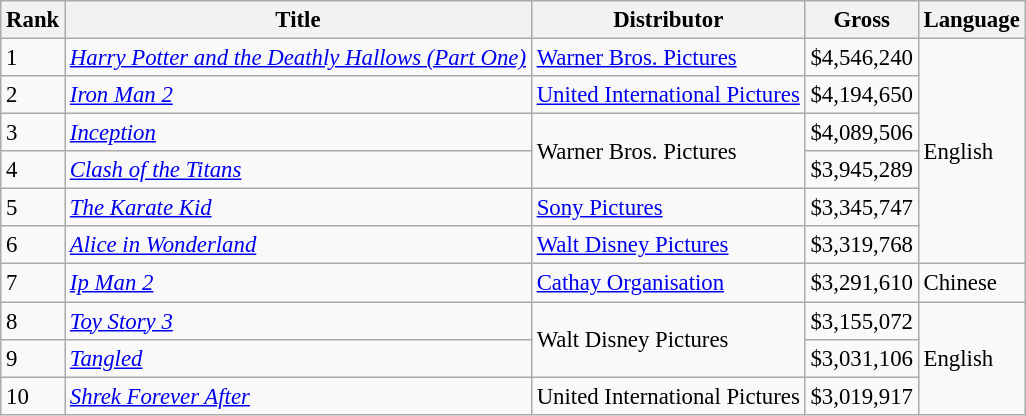<table class="wikitable" style="font-size:95%">
<tr>
<th scope="col">Rank</th>
<th scope="col">Title</th>
<th scope="col">Distributor</th>
<th scope="col">Gross</th>
<th scope="col">Language</th>
</tr>
<tr>
<td>1</td>
<td><em><a href='#'>Harry Potter and the Deathly Hallows (Part One)</a></em></td>
<td><a href='#'>Warner Bros. Pictures</a></td>
<td>$4,546,240</td>
<td rowspan="6">English</td>
</tr>
<tr>
<td>2</td>
<td><em><a href='#'>Iron Man 2</a></em></td>
<td><a href='#'>United International Pictures</a></td>
<td>$4,194,650</td>
</tr>
<tr>
<td>3</td>
<td><em><a href='#'>Inception</a></em></td>
<td rowspan="2">Warner Bros. Pictures</td>
<td>$4,089,506</td>
</tr>
<tr>
<td>4</td>
<td><em><a href='#'>Clash of the Titans</a></em></td>
<td>$3,945,289</td>
</tr>
<tr>
<td>5</td>
<td><em><a href='#'>The Karate Kid</a></em></td>
<td><a href='#'>Sony Pictures</a></td>
<td>$3,345,747</td>
</tr>
<tr>
<td>6</td>
<td><em><a href='#'>Alice in Wonderland</a></em></td>
<td><a href='#'>Walt Disney Pictures</a></td>
<td>$3,319,768</td>
</tr>
<tr>
<td>7</td>
<td><em><a href='#'>Ip Man 2</a></em></td>
<td><a href='#'>Cathay Organisation</a></td>
<td>$3,291,610</td>
<td>Chinese</td>
</tr>
<tr>
<td>8</td>
<td><em><a href='#'>Toy Story 3</a></em></td>
<td rowspan="2">Walt Disney Pictures</td>
<td>$3,155,072</td>
<td rowspan="3">English</td>
</tr>
<tr>
<td>9</td>
<td><em><a href='#'>Tangled</a></em></td>
<td>$3,031,106</td>
</tr>
<tr>
<td>10</td>
<td><em><a href='#'>Shrek Forever After</a></em></td>
<td>United International Pictures</td>
<td>$3,019,917</td>
</tr>
</table>
